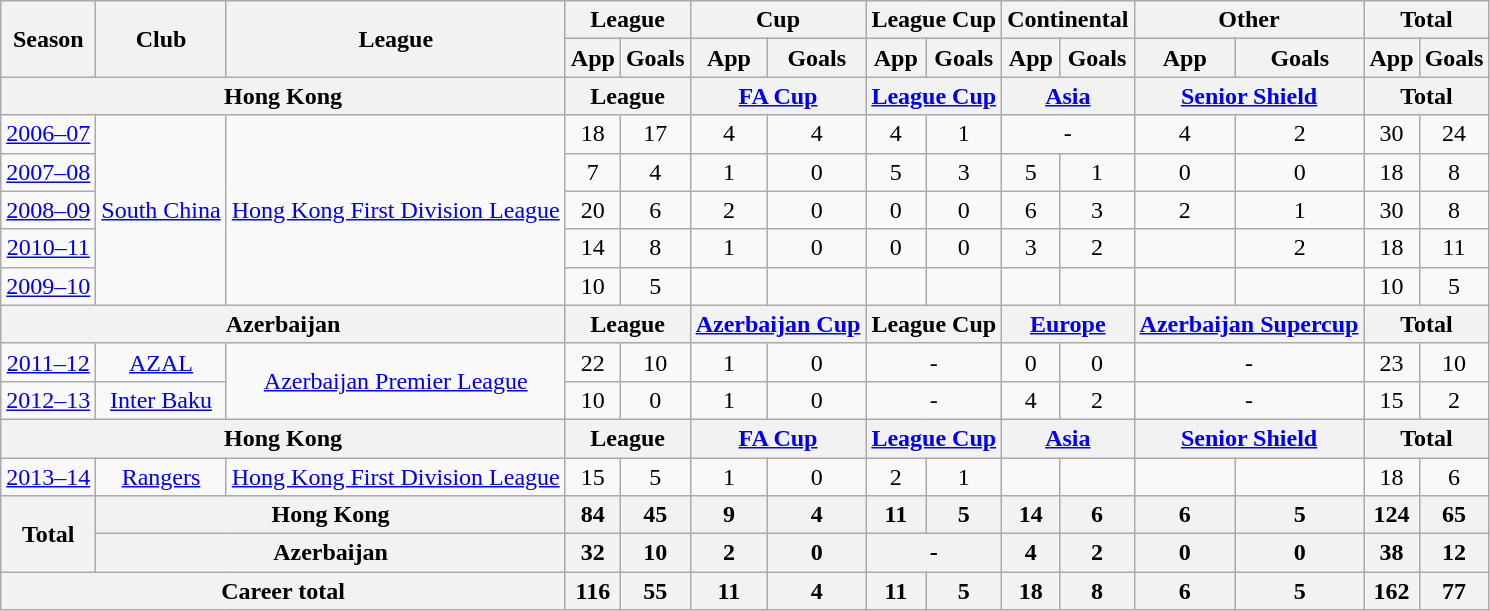<table class="wikitable">
<tr>
<th rowspan=2>Season</th>
<th ! rowspan=2>Club</th>
<th ! rowspan=2>League</th>
<th ! colspan=2>League</th>
<th ! colspan=2>Cup</th>
<th ! colspan=2>League Cup</th>
<th ! colspan=2>Continental</th>
<th ! colspan=2>Other</th>
<th colspan=3>Total</th>
</tr>
<tr>
<th>App</th>
<th>Goals</th>
<th>App</th>
<th>Goals</th>
<th>App</th>
<th>Goals</th>
<th>App</th>
<th>Goals</th>
<th>App</th>
<th>Goals</th>
<th>App</th>
<th>Goals</th>
</tr>
<tr>
<th colspan=3>Hong Kong</th>
<th ! colspan=2>League</th>
<th ! colspan=2><a href='#'>FA Cup</a></th>
<th ! colspan=2><a href='#'>League Cup</a></th>
<th ! colspan=2><a href='#'>Asia</a></th>
<th ! colspan=2><a href='#'>Senior Shield</a></th>
<th colspan=3>Total</th>
</tr>
<tr align=center>
<td><a href='#'>2006–07</a></td>
<td rowspan="5"><a href='#'>South China</a></td>
<td rowspan="5"><a href='#'>Hong Kong First Division League</a></td>
<td>18</td>
<td>17</td>
<td>4</td>
<td>4</td>
<td>4</td>
<td>1</td>
<td colspan="2">-</td>
<td>4</td>
<td>2</td>
<td>30</td>
<td>24</td>
</tr>
<tr align=center>
<td><a href='#'>2007–08</a></td>
<td>7</td>
<td>4</td>
<td>1</td>
<td>0</td>
<td>5</td>
<td>3</td>
<td>5</td>
<td>1</td>
<td>0</td>
<td>0</td>
<td>18</td>
<td>8</td>
</tr>
<tr align=center>
<td><a href='#'>2008–09</a></td>
<td>20</td>
<td>6</td>
<td>2</td>
<td>0</td>
<td>0</td>
<td>0</td>
<td>6</td>
<td>3</td>
<td>2</td>
<td>1</td>
<td>30</td>
<td>8</td>
</tr>
<tr align=center>
<td><a href='#'>2010–11</a></td>
<td>14</td>
<td>8</td>
<td>1</td>
<td>0</td>
<td>0</td>
<td>0</td>
<td>3</td>
<td>2</td>
<td></td>
<td>2</td>
<td>18</td>
<td>11</td>
</tr>
<tr align=center>
<td><a href='#'>2009–10</a></td>
<td>10</td>
<td>5</td>
<td></td>
<td></td>
<td></td>
<td></td>
<td></td>
<td></td>
<td></td>
<td></td>
<td>10</td>
<td>5</td>
</tr>
<tr>
<th colspan=3>Azerbaijan</th>
<th ! colspan=2>League</th>
<th ! colspan=2><a href='#'>Azerbaijan Cup</a></th>
<th ! colspan=2>League Cup</th>
<th ! colspan=2><a href='#'>Europe</a></th>
<th ! colspan=2><a href='#'>Azerbaijan Supercup</a></th>
<th colspan=3>Total</th>
</tr>
<tr align=center>
<td><a href='#'>2011–12</a></td>
<td><a href='#'>AZAL</a></td>
<td rowspan="2"><a href='#'>Azerbaijan Premier League</a></td>
<td>22</td>
<td>10</td>
<td>1</td>
<td>0</td>
<td colspan="2">-</td>
<td>0</td>
<td>0</td>
<td colspan="2">-</td>
<td>23</td>
<td>10</td>
</tr>
<tr align=center>
<td><a href='#'>2012–13</a></td>
<td><a href='#'>Inter Baku</a></td>
<td>10</td>
<td>0</td>
<td>1</td>
<td>0</td>
<td colspan="2">-</td>
<td>4</td>
<td>2</td>
<td colspan="2">-</td>
<td>15</td>
<td>2</td>
</tr>
<tr>
<th colspan=3>Hong Kong</th>
<th ! colspan=2>League</th>
<th ! colspan=2><a href='#'>FA Cup</a></th>
<th ! colspan=2><a href='#'>League Cup</a></th>
<th ! colspan=2><a href='#'>Asia</a></th>
<th ! colspan=2><a href='#'>Senior Shield</a></th>
<th colspan=3>Total</th>
</tr>
<tr align=center>
<td><a href='#'>2013–14</a></td>
<td rowspan="1"><a href='#'>Rangers</a></td>
<td rowspan="1"><a href='#'>Hong Kong First Division League</a></td>
<td>15</td>
<td>5</td>
<td>1</td>
<td>0</td>
<td>2</td>
<td>1</td>
<td></td>
<td></td>
<td></td>
<td></td>
<td>18</td>
<td>6</td>
</tr>
<tr>
<th rowspan=2>Total</th>
<th colspan=2>Hong Kong</th>
<th>84</th>
<th>45</th>
<th>9</th>
<th>4</th>
<th>11</th>
<th>5</th>
<th>14</th>
<th>6</th>
<th>6</th>
<th>5</th>
<th>124</th>
<th>65</th>
</tr>
<tr>
<th colspan=2>Azerbaijan</th>
<th>32</th>
<th>10</th>
<th>2</th>
<th>0</th>
<th colspan="2">-</th>
<th>4</th>
<th>2</th>
<th>0</th>
<th>0</th>
<th>38</th>
<th>12</th>
</tr>
<tr>
<th colspan=3>Career total</th>
<th>116</th>
<th>55</th>
<th>11</th>
<th>4</th>
<th>11</th>
<th>5</th>
<th>18</th>
<th>8</th>
<th>6</th>
<th>5</th>
<th>162</th>
<th>77</th>
</tr>
</table>
